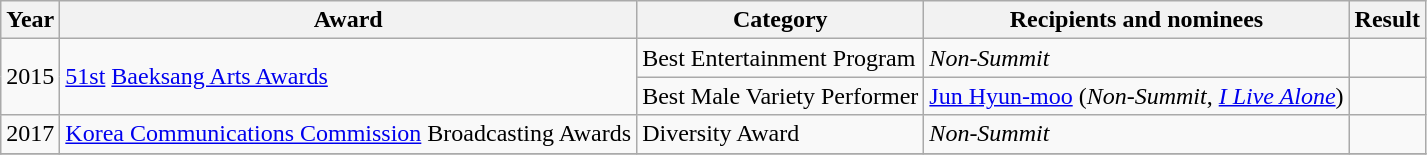<table class="wikitable">
<tr>
<th>Year</th>
<th>Award</th>
<th>Category</th>
<th>Recipients and nominees</th>
<th>Result</th>
</tr>
<tr>
<td rowspan=2>2015</td>
<td rowspan=2><a href='#'>51st</a> <a href='#'>Baeksang Arts Awards</a></td>
<td>Best Entertainment Program</td>
<td><em>Non-Summit</em></td>
<td></td>
</tr>
<tr>
<td>Best Male Variety Performer</td>
<td><a href='#'>Jun Hyun-moo</a> (<em>Non-Summit</em>, <em><a href='#'>I Live Alone</a></em>)</td>
<td></td>
</tr>
<tr>
<td rowspan=1>2017</td>
<td><a href='#'>Korea Communications Commission</a> Broadcasting Awards</td>
<td>Diversity Award</td>
<td><em>Non-Summit</em></td>
<td></td>
</tr>
<tr>
</tr>
</table>
